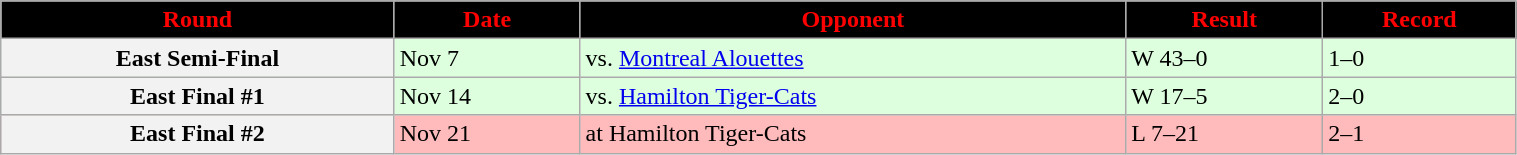<table class="wikitable" width="80%">
<tr align="center"  style="background:black;color:red;">
<td><strong>Round</strong></td>
<td><strong>Date</strong></td>
<td><strong>Opponent</strong></td>
<td><strong>Result</strong></td>
<td><strong>Record</strong></td>
</tr>
<tr style="background:#ddffdd">
<th>East Semi-Final</th>
<td>Nov 7</td>
<td>vs. <a href='#'>Montreal Alouettes</a></td>
<td>W 43–0</td>
<td>1–0</td>
</tr>
<tr style="background:#ddffdd">
<th>East Final #1</th>
<td>Nov 14</td>
<td>vs. <a href='#'>Hamilton Tiger-Cats</a></td>
<td>W 17–5</td>
<td>2–0</td>
</tr>
<tr style="background:#ffbbbb">
<th>East Final #2</th>
<td>Nov 21</td>
<td>at Hamilton Tiger-Cats</td>
<td>L 7–21</td>
<td>2–1</td>
</tr>
</table>
